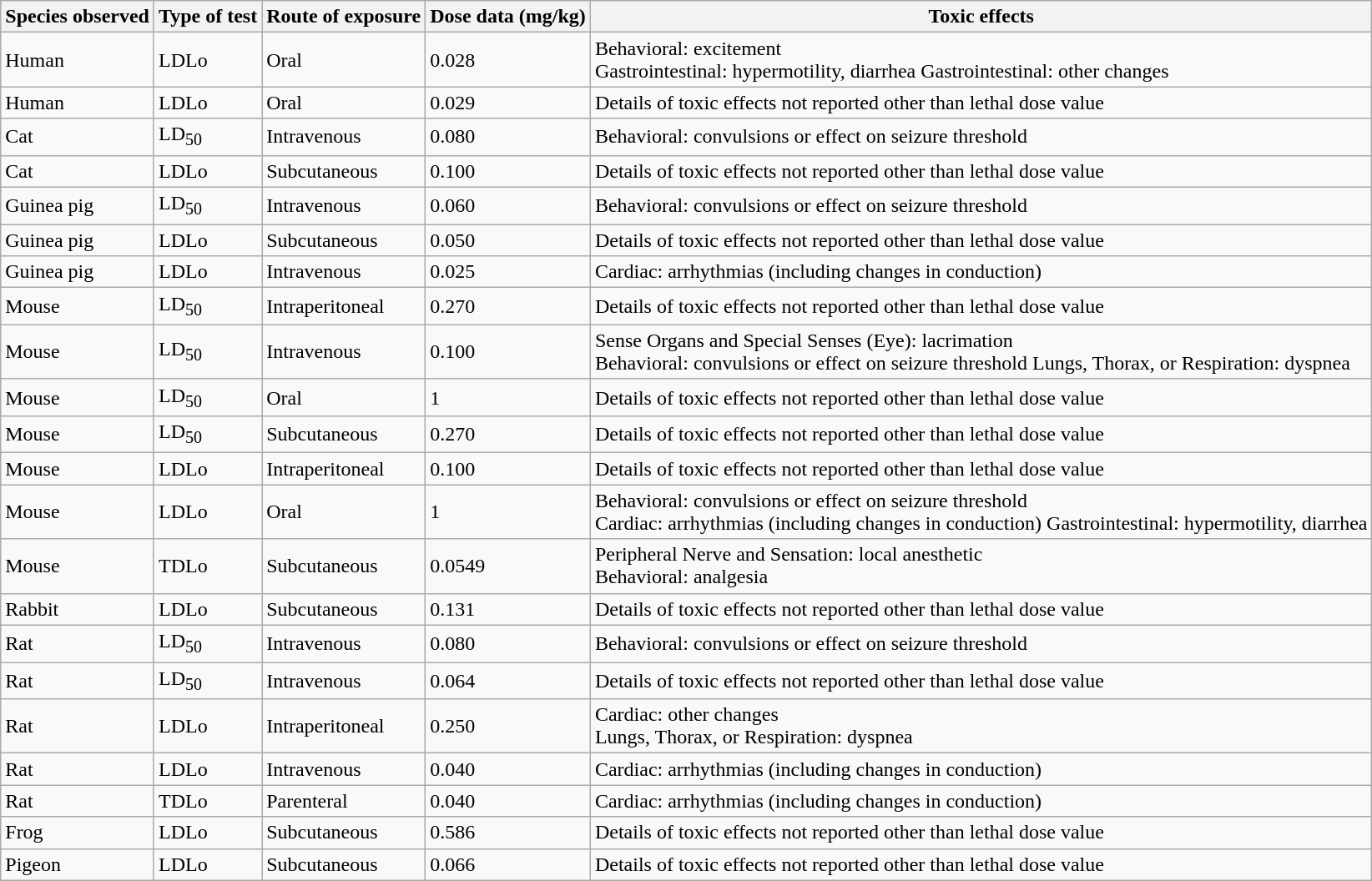<table class="wikitable">
<tr>
<th>Species observed</th>
<th>Type of test</th>
<th>Route of exposure</th>
<th>Dose data (mg/kg)</th>
<th>Toxic effects</th>
</tr>
<tr>
<td>Human</td>
<td>LDLo</td>
<td>Oral</td>
<td>0.028</td>
<td>Behavioral: excitement<br>Gastrointestinal: hypermotility, diarrhea
Gastrointestinal: other changes</td>
</tr>
<tr>
<td>Human</td>
<td>LDLo</td>
<td>Oral</td>
<td>0.029</td>
<td>Details of toxic effects not reported other than lethal dose value</td>
</tr>
<tr>
<td>Cat</td>
<td>LD<sub>50</sub></td>
<td>Intravenous</td>
<td>0.080</td>
<td>Behavioral: convulsions or effect on seizure threshold</td>
</tr>
<tr>
<td>Cat</td>
<td>LDLo</td>
<td>Subcutaneous</td>
<td>0.100</td>
<td>Details of toxic effects not reported other than lethal dose value</td>
</tr>
<tr>
<td>Guinea pig</td>
<td>LD<sub>50</sub></td>
<td>Intravenous</td>
<td>0.060</td>
<td>Behavioral: convulsions or effect on seizure threshold</td>
</tr>
<tr>
<td>Guinea pig</td>
<td>LDLo</td>
<td>Subcutaneous</td>
<td>0.050</td>
<td>Details of toxic effects not reported other than lethal dose value</td>
</tr>
<tr>
<td>Guinea pig</td>
<td>LDLo</td>
<td>Intravenous</td>
<td>0.025</td>
<td>Cardiac: arrhythmias (including changes in conduction)</td>
</tr>
<tr>
<td>Mouse</td>
<td>LD<sub>50</sub></td>
<td>Intraperitoneal</td>
<td>0.270</td>
<td>Details of toxic effects not reported other than lethal dose value</td>
</tr>
<tr>
<td>Mouse</td>
<td>LD<sub>50</sub></td>
<td>Intravenous</td>
<td>0.100</td>
<td>Sense Organs and Special Senses (Eye): lacrimation<br>Behavioral: convulsions or effect on seizure threshold
Lungs, Thorax, or Respiration: dyspnea</td>
</tr>
<tr>
<td>Mouse</td>
<td>LD<sub>50</sub></td>
<td>Oral</td>
<td>1</td>
<td>Details of toxic effects not reported other than lethal dose value</td>
</tr>
<tr>
<td>Mouse</td>
<td>LD<sub>50</sub></td>
<td>Subcutaneous</td>
<td>0.270</td>
<td>Details of toxic effects not reported other than lethal dose value</td>
</tr>
<tr>
<td>Mouse</td>
<td>LDLo</td>
<td>Intraperitoneal</td>
<td>0.100</td>
<td>Details of toxic effects not reported other than lethal dose value</td>
</tr>
<tr>
<td>Mouse</td>
<td>LDLo</td>
<td>Oral</td>
<td>1</td>
<td>Behavioral: convulsions or effect on seizure threshold<br>Cardiac: arrhythmias (including changes in conduction)
Gastrointestinal: hypermotility, diarrhea</td>
</tr>
<tr>
<td>Mouse</td>
<td>TDLo</td>
<td>Subcutaneous</td>
<td>0.0549</td>
<td>Peripheral Nerve and Sensation: local anesthetic<br>Behavioral: analgesia</td>
</tr>
<tr>
<td>Rabbit</td>
<td>LDLo</td>
<td>Subcutaneous</td>
<td>0.131</td>
<td>Details of toxic effects not reported other than lethal dose value</td>
</tr>
<tr>
<td>Rat</td>
<td>LD<sub>50</sub></td>
<td>Intravenous</td>
<td>0.080</td>
<td>Behavioral: convulsions or effect on seizure threshold</td>
</tr>
<tr>
<td>Rat</td>
<td>LD<sub>50</sub></td>
<td>Intravenous</td>
<td>0.064</td>
<td>Details of toxic effects not reported other than lethal dose value</td>
</tr>
<tr>
<td>Rat</td>
<td>LDLo</td>
<td>Intraperitoneal</td>
<td>0.250</td>
<td>Cardiac: other changes<br>Lungs, Thorax, or Respiration: dyspnea</td>
</tr>
<tr>
<td>Rat</td>
<td>LDLo</td>
<td>Intravenous</td>
<td>0.040</td>
<td>Cardiac: arrhythmias (including changes in conduction)</td>
</tr>
<tr>
<td>Rat</td>
<td>TDLo</td>
<td>Parenteral</td>
<td>0.040</td>
<td>Cardiac: arrhythmias (including changes in conduction)</td>
</tr>
<tr>
<td>Frog</td>
<td>LDLo</td>
<td>Subcutaneous</td>
<td>0.586</td>
<td>Details of toxic effects not reported other than lethal dose value</td>
</tr>
<tr>
<td>Pigeon</td>
<td>LDLo</td>
<td>Subcutaneous</td>
<td>0.066</td>
<td>Details of toxic effects not reported other than lethal dose value</td>
</tr>
</table>
